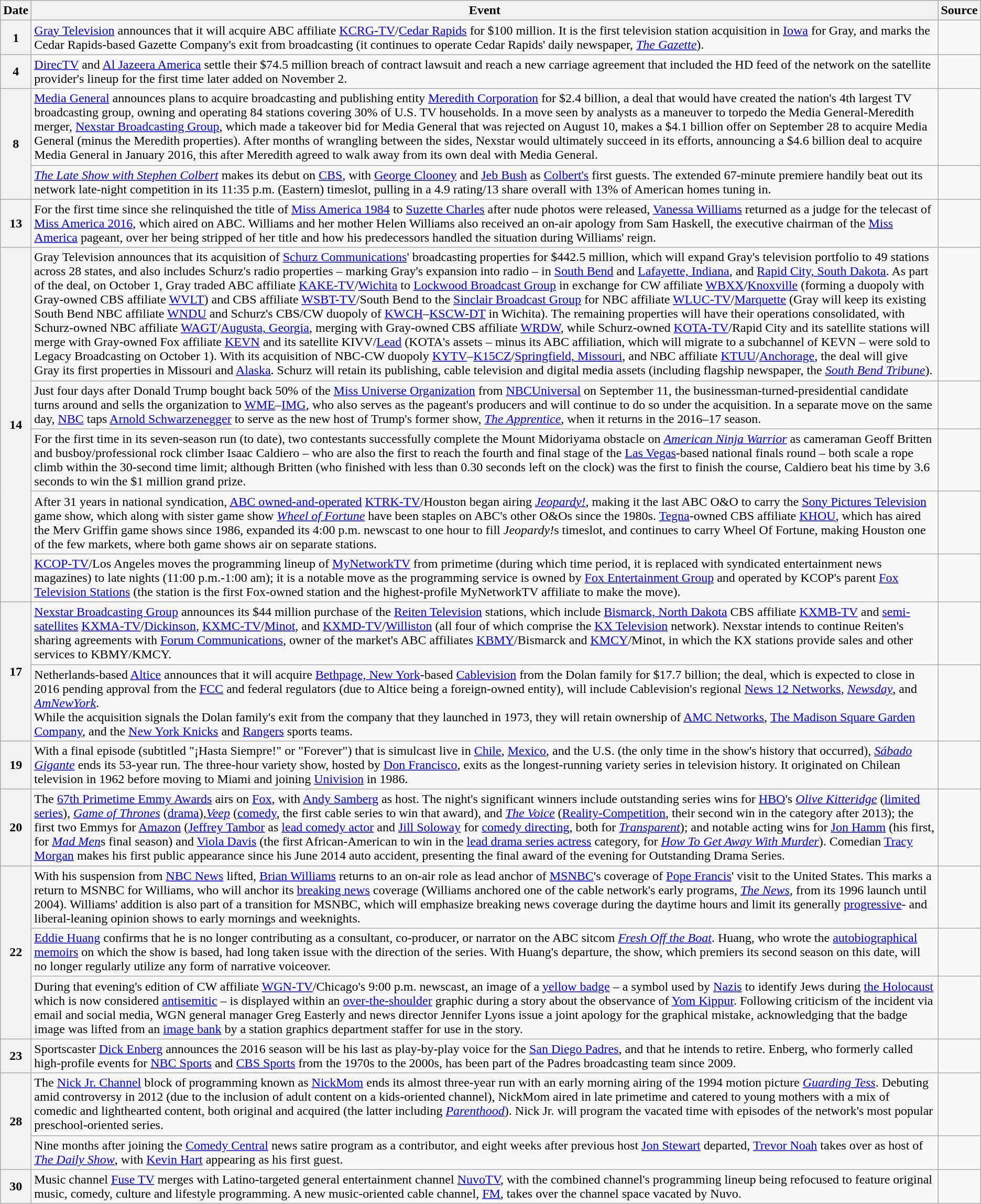<table class="wikitable">
<tr>
<th>Date</th>
<th>Event</th>
<th>Source</th>
</tr>
<tr>
<th>1</th>
<td><a href='#'>Gray Television</a> announces that it will acquire ABC affiliate <a href='#'>KCRG-TV</a>/<a href='#'>Cedar Rapids</a> for $100 million. It is the first television station acquisition in <a href='#'>Iowa</a> for Gray, and marks the Cedar Rapids-based Gazette Company's exit from broadcasting (it continues to operate Cedar Rapids' daily newspaper, <em><a href='#'>The Gazette</a></em>).</td>
<td></td>
</tr>
<tr>
<th>4</th>
<td><a href='#'>DirecTV</a> and <a href='#'>Al Jazeera America</a> settle their $74.5 million breach of contract lawsuit and reach a new carriage agreement that included the HD feed of the network on the satellite provider's lineup for the first time later added on November 2.</td>
<td></td>
</tr>
<tr>
<th rowspan=2>8</th>
<td><a href='#'>Media General</a> announces plans to acquire broadcasting and publishing entity <a href='#'>Meredith Corporation</a> for $2.4 billion, a deal that would have created the nation's 4th largest TV broadcasting group, owning and operating 84 stations covering 30% of U.S. TV households. In a move seen by analysts as a maneuver to torpedo the Media General-Meredith merger, <a href='#'>Nexstar Broadcasting Group</a>, which made a takeover bid for Media General that was rejected on August 10, makes a $4.1 billion offer on September 28 to acquire Media General (minus the Meredith properties). After months of wrangling between the sides, Nexstar would ultimately succeed in its efforts, announcing a $4.6 billion deal to acquire Media General in January 2016, this after Meredith agreed to walk away from its own deal with Media General.</td>
<td><br></td>
</tr>
<tr>
<td><em><a href='#'>The Late Show with Stephen Colbert</a></em> makes its debut on <a href='#'>CBS</a>, with <a href='#'>George Clooney</a> and <a href='#'>Jeb Bush</a> as <a href='#'>Colbert's</a> first guests. The extended 67-minute premiere handily beat out its network late-night competition in its 11:35 p.m. (Eastern) timeslot, pulling in a 4.9 rating/13 share overall with 13% of American homes tuning in.</td>
<td></td>
</tr>
<tr>
<th>13</th>
<td>For the first time since she relinquished the title of <a href='#'>Miss America 1984</a> to <a href='#'>Suzette Charles</a> after nude photos were released, <a href='#'>Vanessa Williams</a> returned as a judge for the telecast of <a href='#'>Miss America 2016</a>, which aired on ABC. Williams and her mother Helen Williams also received an on-air apology from Sam Haskell, the executive chairman of the <a href='#'>Miss America</a> pageant, over her being stripped of her title and how his predecessors handled the situation during Williams' reign.</td>
<td></td>
</tr>
<tr>
<th rowspan=5>14</th>
<td>Gray Television announces that its acquisition of <a href='#'>Schurz Communications</a>' broadcasting properties for $442.5 million, which will expand Gray's television portfolio to 49 stations across 28 states, and also includes Schurz's radio properties – marking Gray's expansion into radio – in <a href='#'>South Bend</a> and <a href='#'>Lafayette, Indiana</a>, and <a href='#'>Rapid City, South Dakota</a>. As part of the deal, on October 1, Gray traded ABC affiliate <a href='#'>KAKE-TV</a>/<a href='#'>Wichita</a> to <a href='#'>Lockwood Broadcast Group</a> in exchange for CW affiliate <a href='#'>WBXX</a>/<a href='#'>Knoxville</a> (forming a duopoly with Gray-owned CBS affiliate <a href='#'>WVLT</a>) and CBS affiliate <a href='#'>WSBT-TV</a>/South Bend to the <a href='#'>Sinclair Broadcast Group</a> for NBC affiliate <a href='#'>WLUC-TV</a>/<a href='#'>Marquette</a> (Gray will keep its existing South Bend NBC affiliate <a href='#'>WNDU</a> and Schurz's CBS/CW duopoly of <a href='#'>KWCH</a>–<a href='#'>KSCW-DT</a> in Wichita). The remaining properties will have their operations consolidated, with Schurz-owned NBC affiliate <a href='#'>WAGT</a>/<a href='#'>Augusta, Georgia</a>, merging with Gray-owned CBS affiliate <a href='#'>WRDW</a>, while Schurz-owned <a href='#'>KOTA-TV</a>/Rapid City and its satellite stations will merge with Gray-owned Fox affiliate <a href='#'>KEVN</a> and its satellite KIVV/<a href='#'>Lead</a> (KOTA's assets – minus its ABC affiliation, which will migrate to a subchannel of KEVN – were sold to Legacy Broadcasting on October 1). With its acquisition of NBC-CW duopoly <a href='#'>KYTV</a>–<a href='#'>K15CZ</a>/<a href='#'>Springfield, Missouri</a>, and NBC affiliate <a href='#'>KTUU</a>/<a href='#'>Anchorage</a>, the deal will give Gray its first properties in Missouri and <a href='#'>Alaska</a>. Schurz will retain its publishing, cable television and digital media assets (including flagship newspaper, the <em><a href='#'>South Bend Tribune</a></em>).</td>
<td></td>
</tr>
<tr>
<td>Just four days after Donald Trump bought back 50% of the <a href='#'>Miss Universe Organization</a> from <a href='#'>NBCUniversal</a> on September 11, the businessman-turned-presidential candidate turns around and sells the organization to <a href='#'>WME</a>–<a href='#'>IMG</a>, who also serves as the pageant's producers and will continue to do so under the acquisition. In a separate move on the same day, <a href='#'>NBC</a> taps <a href='#'>Arnold Schwarzenegger</a> to serve as the new host of Trump's former show, <em><a href='#'>The Apprentice</a></em>, when it returns in the 2016–17 season.</td>
<td><br></td>
</tr>
<tr>
<td>For the first time in its seven-season run (to date), two contestants successfully complete the Mount Midoriyama obstacle on <em><a href='#'>American Ninja Warrior</a></em> as cameraman Geoff Britten and busboy/professional rock climber Isaac Caldiero – who are also the first to reach the fourth and final stage of the <a href='#'>Las Vegas</a>-based national finals round – both scale a  rope climb within the 30-second time limit; although Britten (who finished with less than 0.30 seconds left on the clock) was the first to finish the course, Caldiero beat his time by 3.6 seconds to win the $1 million grand prize.</td>
<td><br></td>
</tr>
<tr>
<td>After 31 years in national syndication, <a href='#'>ABC owned-and-operated</a> <a href='#'>KTRK-TV</a>/Houston began airing <em><a href='#'>Jeopardy!</a></em>, making it the last ABC O&O to carry the <a href='#'>Sony Pictures Television</a> game show, which along with sister game show <a href='#'><em>Wheel of Fortune</em></a> have been staples on ABC's other O&Os since the 1980s. <a href='#'>Tegna</a>-owned CBS affiliate <a href='#'>KHOU</a>, which has aired the Merv Griffin game shows since 1986, expanded its 4:00 p.m. newscast to one hour to fill <em>Jeopardy!</em>s timeslot, and continues to carry Wheel Of Fortune, making Houston one of the few markets, where both game shows air on separate stations.</td>
<td></td>
</tr>
<tr>
<td><a href='#'>KCOP-TV</a>/Los Angeles moves the programming lineup of <a href='#'>MyNetworkTV</a> from primetime (during which time period, it is replaced with syndicated entertainment news magazines) to late nights (11:00 p.m.-1:00 am); it is a notable move as the programming service is owned by <a href='#'>Fox Entertainment Group</a> and operated by KCOP's parent <a href='#'>Fox Television Stations</a> (the station is the first Fox-owned station and the highest-profile MyNetworkTV affiliate to make the move).</td>
<td></td>
</tr>
<tr>
<th rowspan=2>17</th>
<td><a href='#'>Nexstar Broadcasting Group</a> announces its $44 million purchase of the <a href='#'>Reiten Television</a> stations, which include <a href='#'>Bismarck, North Dakota</a> CBS affiliate <a href='#'>KXMB-TV</a> and <a href='#'>semi-satellites</a> <a href='#'>KXMA-TV</a>/<a href='#'>Dickinson</a>, <a href='#'>KXMC-TV</a>/<a href='#'>Minot</a>, and <a href='#'>KXMD-TV</a>/<a href='#'>Williston</a> (all four of which comprise the <a href='#'>KX Television</a> network). Nexstar intends to continue Reiten's sharing agreements with <a href='#'>Forum Communications</a>, owner of the market's ABC affiliates <a href='#'>KBMY</a>/Bismarck and <a href='#'>KMCY</a>/Minot, in which the KX stations provide sales and other services to KBMY/KMCY.</td>
<td></td>
</tr>
<tr>
<td>Netherlands-based <a href='#'>Altice</a> announces that it will acquire <a href='#'>Bethpage, New York</a>-based <a href='#'>Cablevision</a> from the Dolan family for $17.7 billion; the deal, which is expected to close in 2016 pending approval from the <a href='#'>FCC</a> and federal regulators (due to Altice being a foreign-owned entity), will include Cablevision's regional <a href='#'>News 12 Networks</a><em>, <a href='#'>Newsday</a></em>, and <em><a href='#'>AmNewYork</a></em>.<br>While the acquisition signals the Dolan family's exit from the company that they launched in 1973, they will retain ownership of <a href='#'>AMC Networks</a>, <a href='#'>The Madison Square Garden Company</a>, and the <a href='#'>New York Knicks</a> and <a href='#'>Rangers</a> sports teams.</td>
<td></td>
</tr>
<tr>
<th>19</th>
<td>With a final episode (subtitled "¡Hasta Siempre!" or "Forever") that is simulcast live in <a href='#'>Chile</a>, <a href='#'>Mexico</a>, and the U.S. (the only time in the show's history that occurred), <em><a href='#'>Sábado Gigante</a></em> ends its 53-year run. The three-hour variety show, hosted by <a href='#'>Don Francisco</a>, exits as the longest-running variety series in television history. It originated on Chilean television in 1962 before moving to Miami and joining <a href='#'>Univision</a> in 1986.</td>
<td></td>
</tr>
<tr>
<th>20</th>
<td>The <a href='#'>67th Primetime Emmy Awards</a> airs on <a href='#'>Fox</a>, with <a href='#'>Andy Samberg</a> as host. The night's significant winners include outstanding series wins for <a href='#'>HBO</a>'s <em><a href='#'>Olive Kitteridge</a></em> (<a href='#'>limited series</a>), <em><a href='#'>Game of Thrones</a></em> (<a href='#'>drama</a>),<em><a href='#'>Veep</a></em> (<a href='#'>comedy</a>, the first cable series to win that award), and <em><a href='#'>The Voice</a></em> (<a href='#'>Reality-Competition</a>, their second win in the category after 2013); the first two Emmys for <a href='#'>Amazon</a> (<a href='#'>Jeffrey Tambor</a> as <a href='#'>lead comedy actor</a> and <a href='#'>Jill Soloway</a> for <a href='#'>comedy directing</a>, both for <em><a href='#'>Transparent</a></em>); and notable acting wins for <a href='#'>Jon Hamm</a> (his first, for <em><a href='#'>Mad Men</a></em>s final season) and <a href='#'>Viola Davis</a> (the first African-American to win in the <a href='#'>lead drama series actress</a> category, for <em><a href='#'>How To Get Away With Murder</a></em>). Comedian <a href='#'>Tracy Morgan</a> makes his first public appearance since his June 2014 auto accident, presenting the final award of the evening for Outstanding Drama Series.</td>
<td></td>
</tr>
<tr>
<th rowspan=3>22</th>
<td>With his suspension from <a href='#'>NBC News</a> lifted, <a href='#'>Brian Williams</a> returns to an on-air role as lead anchor of <a href='#'>MSNBC</a>'s coverage of <a href='#'>Pope Francis</a>' visit to the United States. This marks a return to MSNBC for Williams, who will anchor its <a href='#'>breaking news</a> coverage (Williams anchored one of the cable network's early programs, <em><a href='#'>The News</a></em>, from its 1996 launch until 2004). Williams' addition is also part of a transition for MSNBC, which will emphasize breaking news coverage during the daytime hours and limit its generally <a href='#'>progressive</a>- and liberal-leaning opinion shows to early mornings and weeknights.</td>
<td><br></td>
</tr>
<tr>
<td><a href='#'>Eddie Huang</a> confirms that he is no longer contributing as a consultant, co-producer, or narrator on the ABC sitcom <em><a href='#'>Fresh Off the Boat</a></em>. Huang, who wrote the <a href='#'>autobiographical memoirs</a> on which the show is based, had long taken issue with the direction of the series. With Huang's departure, the show, which premiers its second season on this date, will no longer regularly utilize any form of narrative voiceover.</td>
<td></td>
</tr>
<tr>
<td>During that evening's edition of CW affiliate <a href='#'>WGN-TV</a>/Chicago's 9:00 p.m. newscast, an image of a <a href='#'>yellow badge</a> – a symbol used by <a href='#'>Nazis</a> to identify Jews during <a href='#'>the Holocaust</a> which is now considered <a href='#'>antisemitic</a> – is displayed within an <a href='#'>over-the-shoulder</a> graphic during a story about the observance of <a href='#'>Yom Kippur</a>. Following criticism of the incident via email and social media, WGN general manager Greg Easterly and news director Jennifer Lyons issue a joint apology for the graphical mistake, acknowledging that the badge image was lifted from an <a href='#'>image bank</a> by a station graphics department staffer for use in the story.</td>
<td><br></td>
</tr>
<tr>
<th>23</th>
<td>Sportscaster <a href='#'>Dick Enberg</a> announces the 2016 season will be his last as play-by-play voice for the <a href='#'>San Diego Padres</a>, and that he intends to retire. Enberg, who formerly called high-profile events for <a href='#'>NBC Sports</a> and <a href='#'>CBS Sports</a> from the 1970s to the 2000s, has been part of the Padres broadcasting team since 2009.</td>
<td></td>
</tr>
<tr>
<th rowspan="2">28</th>
<td>The <a href='#'>Nick Jr. Channel</a> block of programming known as <a href='#'>NickMom</a> ends its almost three-year run with an early morning airing of the 1994 motion picture <em><a href='#'>Guarding Tess</a></em>.  Debuting amid controversy in 2012 (due to the inclusion of adult content on a kids-oriented channel), NickMom aired in late primetime and catered to young mothers with a mix of comedic and lighthearted content, both original and acquired (the latter including <em><a href='#'>Parenthood</a></em>). Nick Jr. will program the vacated time with episodes of the network's most popular preschool-oriented series.</td>
<td></td>
</tr>
<tr>
<td>Nine months after joining the <a href='#'>Comedy Central</a> news satire program as a contributor, and eight weeks after previous host <a href='#'>Jon Stewart</a> departed, <a href='#'>Trevor Noah</a> takes over as host of <em><a href='#'>The Daily Show</a></em>, with <a href='#'>Kevin Hart</a> appearing as his first guest.</td>
<td></td>
</tr>
<tr>
<th>30</th>
<td>Music channel <a href='#'>Fuse TV</a> merges with Latino-targeted general entertainment channel <a href='#'>NuvoTV</a>, with the combined channel's programming lineup being refocused to feature original music, comedy, culture and lifestyle programming. A new music-oriented cable channel, <a href='#'>FM</a>, takes over the channel space vacated by Nuvo.</td>
<td></td>
</tr>
</table>
